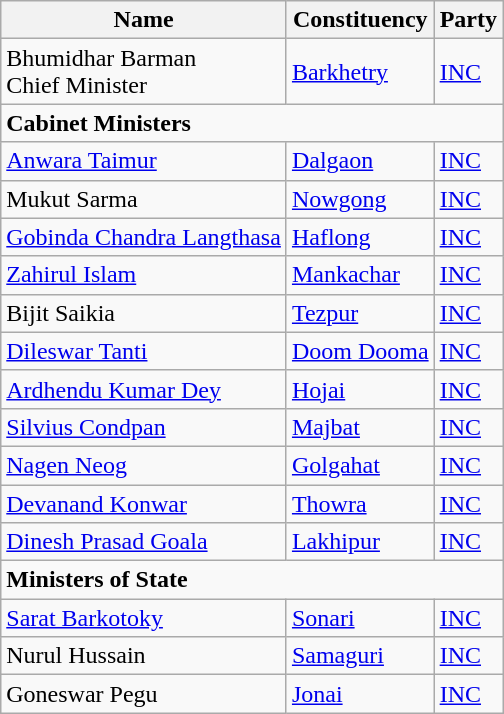<table class="wikitable">
<tr>
<th>Name</th>
<th>Constituency</th>
<th>Party</th>
</tr>
<tr>
<td>Bhumidhar Barman<br>Chief Minister</td>
<td><a href='#'>Barkhetry</a></td>
<td><a href='#'>INC</a></td>
</tr>
<tr>
<td colspan="3"><strong>Cabinet Ministers</strong></td>
</tr>
<tr>
<td><a href='#'>Anwara Taimur</a></td>
<td><a href='#'>Dalgaon</a></td>
<td><a href='#'>INC</a></td>
</tr>
<tr>
<td>Mukut Sarma</td>
<td><a href='#'>Nowgong</a></td>
<td><a href='#'>INC</a></td>
</tr>
<tr>
<td><a href='#'>Gobinda Chandra Langthasa</a></td>
<td><a href='#'>Haflong</a></td>
<td><a href='#'>INC</a></td>
</tr>
<tr>
<td><a href='#'>Zahirul Islam</a></td>
<td><a href='#'>Mankachar</a></td>
<td><a href='#'>INC</a></td>
</tr>
<tr>
<td>Bijit Saikia</td>
<td><a href='#'>Tezpur</a></td>
<td><a href='#'>INC</a></td>
</tr>
<tr>
<td><a href='#'>Dileswar Tanti</a></td>
<td><a href='#'>Doom Dooma</a></td>
<td><a href='#'>INC</a></td>
</tr>
<tr>
<td><a href='#'>Ardhendu Kumar Dey</a></td>
<td><a href='#'>Hojai</a></td>
<td><a href='#'>INC</a></td>
</tr>
<tr>
<td><a href='#'>Silvius Condpan</a></td>
<td><a href='#'>Majbat</a></td>
<td><a href='#'>INC</a></td>
</tr>
<tr>
<td><a href='#'>Nagen Neog</a></td>
<td><a href='#'>Golgahat</a></td>
<td><a href='#'>INC</a></td>
</tr>
<tr>
<td><a href='#'>Devanand Konwar</a></td>
<td><a href='#'>Thowra</a></td>
<td><a href='#'>INC</a></td>
</tr>
<tr>
<td><a href='#'>Dinesh Prasad Goala</a></td>
<td><a href='#'>Lakhipur</a></td>
<td><a href='#'>INC</a></td>
</tr>
<tr>
<td colspan="3"><strong>Ministers of State</strong></td>
</tr>
<tr>
<td><a href='#'>Sarat Barkotoky</a></td>
<td><a href='#'>Sonari</a></td>
<td><a href='#'>INC</a></td>
</tr>
<tr>
<td>Nurul Hussain</td>
<td><a href='#'>Samaguri</a></td>
<td><a href='#'>INC</a></td>
</tr>
<tr>
<td>Goneswar Pegu</td>
<td><a href='#'>Jonai</a></td>
<td><a href='#'>INC</a></td>
</tr>
</table>
